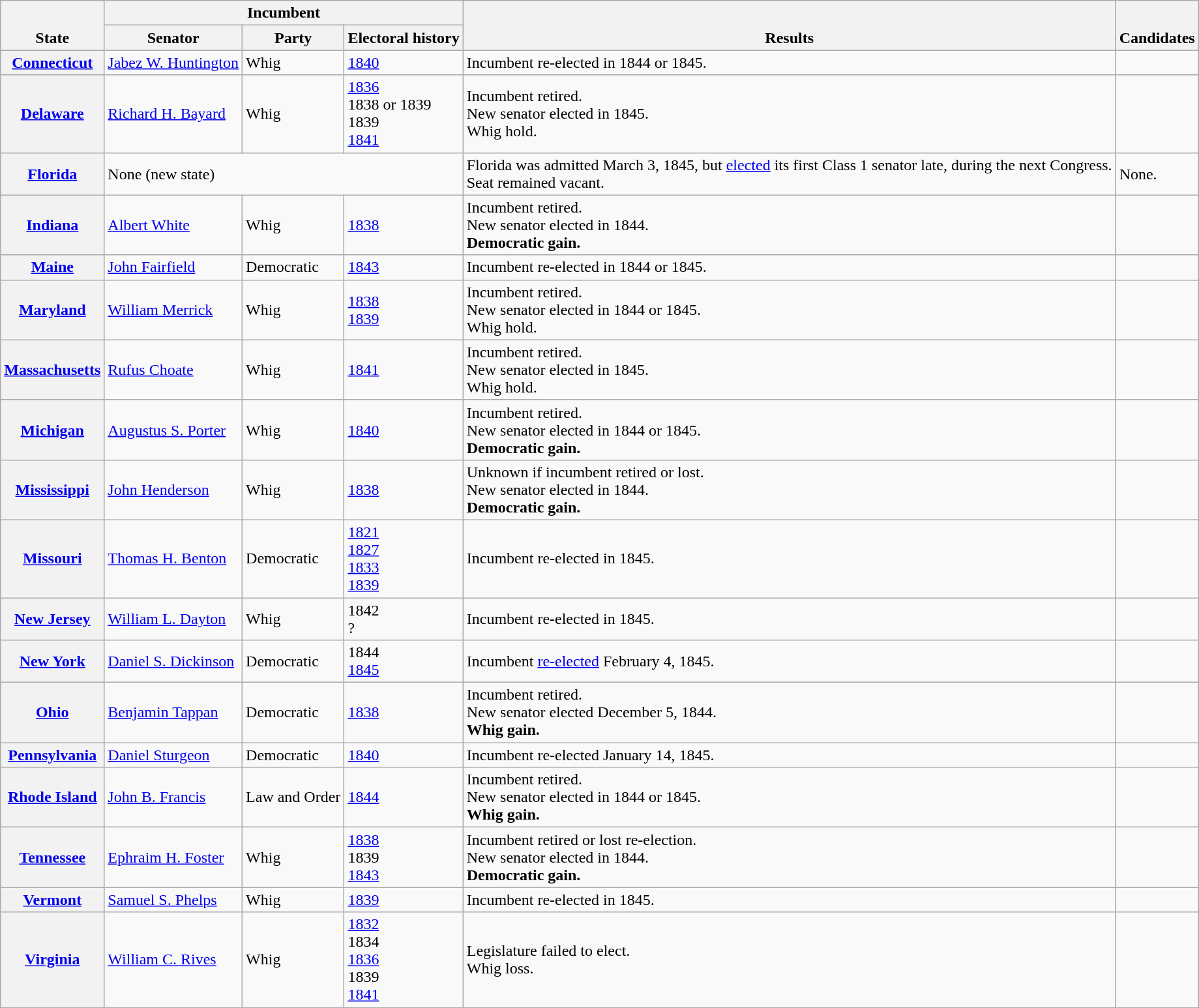<table class="wikitable">
<tr valign=bottom>
<th rowspan=2>State</th>
<th colspan=3>Incumbent</th>
<th rowspan=2>Results</th>
<th rowspan=2>Candidates</th>
</tr>
<tr>
<th>Senator</th>
<th>Party</th>
<th>Electoral history</th>
</tr>
<tr>
<th><a href='#'>Connecticut</a></th>
<td><a href='#'>Jabez W. Huntington</a></td>
<td>Whig</td>
<td><a href='#'>1840 </a></td>
<td>Incumbent re-elected in 1844 or 1845.</td>
<td nowrap></td>
</tr>
<tr>
<th><a href='#'>Delaware</a></th>
<td><a href='#'>Richard H. Bayard</a></td>
<td>Whig</td>
<td><a href='#'>1836 </a><br>1838 or 1839<br>1839 <br><a href='#'>1841 </a></td>
<td>Incumbent retired.<br>New senator elected in 1845.<br>Whig hold.</td>
<td nowrap></td>
</tr>
<tr>
<th><a href='#'>Florida</a></th>
<td colspan=3>None (new state)</td>
<td>Florida was admitted March 3, 1845, but <a href='#'>elected</a> its first Class 1 senator late, during the next Congress.<br>Seat remained vacant.</td>
<td>None.</td>
</tr>
<tr>
<th><a href='#'>Indiana</a></th>
<td><a href='#'>Albert White</a></td>
<td>Whig</td>
<td><a href='#'>1838</a></td>
<td>Incumbent retired.<br>New senator elected in 1844.<br><strong>Democratic gain.</strong></td>
<td nowrap></td>
</tr>
<tr>
<th><a href='#'>Maine</a></th>
<td><a href='#'>John Fairfield</a></td>
<td>Democratic</td>
<td><a href='#'>1843 </a></td>
<td>Incumbent re-elected in 1844 or 1845.</td>
<td nowrap></td>
</tr>
<tr>
<th><a href='#'>Maryland</a></th>
<td><a href='#'>William Merrick</a></td>
<td>Whig</td>
<td><a href='#'>1838 </a><br><a href='#'>1839</a></td>
<td>Incumbent retired.<br>New senator elected in 1844 or 1845.<br>Whig hold.</td>
<td nowrap></td>
</tr>
<tr>
<th><a href='#'>Massachusetts</a></th>
<td><a href='#'>Rufus Choate</a></td>
<td>Whig</td>
<td><a href='#'>1841 </a></td>
<td>Incumbent retired.<br>New senator elected in 1845.<br>Whig hold.</td>
<td nowrap></td>
</tr>
<tr>
<th><a href='#'>Michigan</a></th>
<td><a href='#'>Augustus S. Porter</a></td>
<td>Whig</td>
<td><a href='#'>1840 </a></td>
<td>Incumbent retired.<br>New senator elected in 1844 or 1845.<br><strong>Democratic gain.</strong></td>
<td nowrap></td>
</tr>
<tr>
<th><a href='#'>Mississippi</a></th>
<td><a href='#'>John Henderson</a></td>
<td>Whig</td>
<td><a href='#'>1838</a></td>
<td>Unknown if incumbent retired or lost.<br>New senator elected in 1844.<br><strong>Democratic gain.</strong></td>
<td nowrap></td>
</tr>
<tr>
<th><a href='#'>Missouri</a></th>
<td><a href='#'>Thomas H. Benton</a></td>
<td>Democratic</td>
<td><a href='#'>1821</a><br><a href='#'>1827</a><br><a href='#'>1833</a><br><a href='#'>1839</a></td>
<td>Incumbent re-elected in 1845.</td>
<td nowrap></td>
</tr>
<tr>
<th><a href='#'>New Jersey</a></th>
<td><a href='#'>William L. Dayton</a></td>
<td>Whig</td>
<td>1842 <br>? </td>
<td>Incumbent re-elected in 1845.</td>
<td nowrap></td>
</tr>
<tr>
<th><a href='#'>New York</a></th>
<td><a href='#'>Daniel S. Dickinson</a></td>
<td>Democratic</td>
<td>1844 <br><a href='#'>1845 </a></td>
<td>Incumbent <a href='#'>re-elected</a> February 4, 1845.</td>
<td nowrap></td>
</tr>
<tr>
<th><a href='#'>Ohio</a></th>
<td><a href='#'>Benjamin Tappan</a></td>
<td>Democratic</td>
<td><a href='#'>1838</a></td>
<td>Incumbent retired.<br>New senator elected December 5, 1844.<br><strong>Whig gain.</strong></td>
<td nowrap></td>
</tr>
<tr>
<th><a href='#'>Pennsylvania</a></th>
<td><a href='#'>Daniel Sturgeon</a></td>
<td>Democratic</td>
<td><a href='#'>1840</a></td>
<td>Incumbent re-elected January 14, 1845.</td>
<td nowrap></td>
</tr>
<tr>
<th><a href='#'>Rhode Island</a></th>
<td><a href='#'>John B. Francis</a></td>
<td>Law and Order</td>
<td><a href='#'>1844 </a></td>
<td>Incumbent retired.<br>New senator elected in 1844 or 1845.<br><strong>Whig gain.</strong></td>
<td nowrap></td>
</tr>
<tr>
<th><a href='#'>Tennessee</a></th>
<td><a href='#'>Ephraim H. Foster</a></td>
<td>Whig</td>
<td><a href='#'>1838 </a><br>1839 <br><a href='#'>1843 </a></td>
<td>Incumbent retired or lost re-election.<br>New senator elected in 1844.<br><strong>Democratic gain.</strong></td>
<td nowrap></td>
</tr>
<tr>
<th><a href='#'>Vermont</a></th>
<td><a href='#'>Samuel S. Phelps</a></td>
<td>Whig</td>
<td><a href='#'>1839</a></td>
<td>Incumbent re-elected in 1845.</td>
<td nowrap></td>
</tr>
<tr>
<th><a href='#'>Virginia</a></th>
<td><a href='#'>William C. Rives</a></td>
<td>Whig</td>
<td><a href='#'>1832 </a><br>1834 <br><a href='#'>1836 </a><br>1839 <br><a href='#'>1841 </a></td>
<td>Legislature failed to elect.<br>Whig loss.</td>
<td></td>
</tr>
</table>
